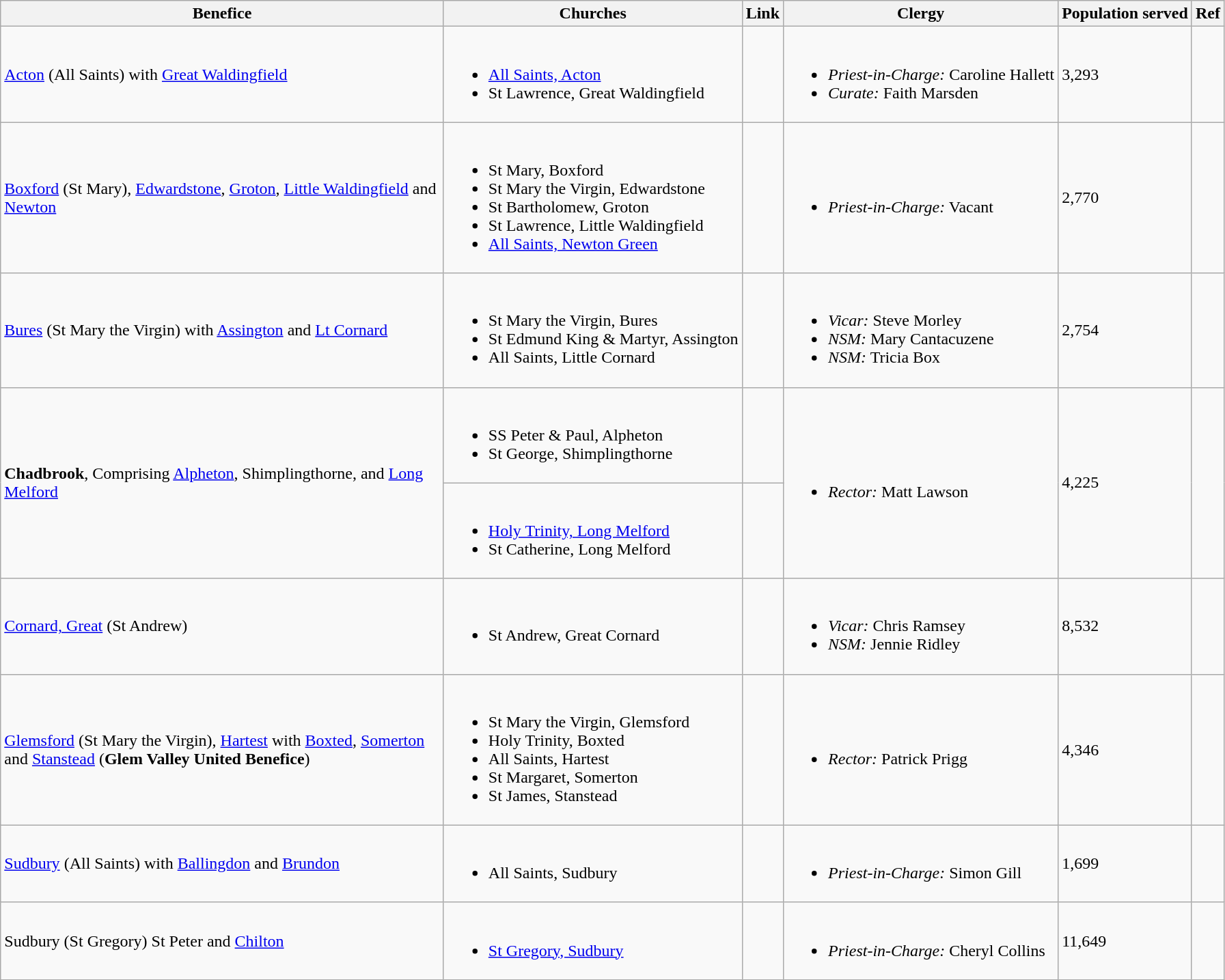<table class="wikitable">
<tr>
<th width="425">Benefice</th>
<th>Churches</th>
<th>Link</th>
<th>Clergy</th>
<th>Population served</th>
<th>Ref</th>
</tr>
<tr>
<td><a href='#'>Acton</a> (All Saints) with <a href='#'>Great Waldingfield</a></td>
<td><br><ul><li><a href='#'>All Saints, Acton</a></li><li>St Lawrence, Great Waldingfield</li></ul></td>
<td></td>
<td><br><ul><li><em>Priest-in-Charge:</em> Caroline Hallett</li><li><em>Curate:</em> Faith Marsden</li></ul></td>
<td>3,293</td>
<td></td>
</tr>
<tr>
<td><a href='#'>Boxford</a> (St Mary), <a href='#'>Edwardstone</a>, <a href='#'>Groton</a>, <a href='#'>Little Waldingfield</a> and <a href='#'>Newton</a></td>
<td><br><ul><li>St Mary, Boxford</li><li>St Mary the Virgin, Edwardstone</li><li>St Bartholomew, Groton</li><li>St Lawrence, Little Waldingfield</li><li><a href='#'>All Saints, Newton Green</a></li></ul></td>
<td></td>
<td><br><ul><li><em>Priest-in-Charge:</em> Vacant</li></ul></td>
<td>2,770</td>
<td></td>
</tr>
<tr>
<td><a href='#'>Bures</a> (St Mary the Virgin) with <a href='#'>Assington</a> and <a href='#'>Lt Cornard</a></td>
<td><br><ul><li>St Mary the Virgin, Bures</li><li>St Edmund King & Martyr, Assington</li><li>All Saints, Little Cornard</li></ul></td>
<td></td>
<td><br><ul><li><em>Vicar:</em> Steve Morley</li><li><em>NSM:</em> Mary Cantacuzene</li><li><em>NSM:</em> Tricia Box</li></ul></td>
<td>2,754</td>
<td></td>
</tr>
<tr>
<td rowspan="2"><strong>Chadbrook</strong>, Comprising <a href='#'>Alpheton</a>, Shimplingthorne, and <a href='#'>Long Melford</a></td>
<td><br><ul><li>SS Peter & Paul, Alpheton</li><li>St George, Shimplingthorne</li></ul></td>
<td></td>
<td rowspan="2"><br><ul><li><em>Rector:</em> Matt Lawson</li></ul></td>
<td rowspan="2">4,225</td>
<td rowspan="2"></td>
</tr>
<tr>
<td><br><ul><li><a href='#'>Holy Trinity, Long Melford</a></li><li>St Catherine, Long Melford</li></ul></td>
<td></td>
</tr>
<tr>
<td><a href='#'>Cornard, Great</a> (St Andrew)</td>
<td><br><ul><li>St Andrew, Great Cornard</li></ul></td>
<td></td>
<td><br><ul><li><em>Vicar:</em> Chris Ramsey</li><li><em>NSM:</em> Jennie Ridley</li></ul></td>
<td>8,532</td>
<td></td>
</tr>
<tr>
<td><a href='#'>Glemsford</a> (St Mary the Virgin), <a href='#'>Hartest</a> with <a href='#'>Boxted</a>, <a href='#'>Somerton</a> and <a href='#'>Stanstead</a> (<strong>Glem Valley United Benefice</strong>)</td>
<td><br><ul><li>St Mary the Virgin, Glemsford</li><li>Holy Trinity, Boxted</li><li>All Saints, Hartest</li><li>St Margaret, Somerton</li><li>St James, Stanstead</li></ul></td>
<td></td>
<td><br><ul><li><em>Rector:</em> Patrick Prigg</li></ul></td>
<td>4,346</td>
<td></td>
</tr>
<tr>
<td><a href='#'>Sudbury</a> (All Saints) with <a href='#'>Ballingdon</a> and <a href='#'>Brundon</a></td>
<td><br><ul><li>All Saints, Sudbury</li></ul></td>
<td></td>
<td><br><ul><li><em>Priest-in-Charge:</em> Simon Gill</li></ul></td>
<td>1,699</td>
<td></td>
</tr>
<tr>
<td>Sudbury (St Gregory) St Peter and <a href='#'>Chilton</a></td>
<td><br><ul><li><a href='#'>St Gregory, Sudbury</a></li></ul></td>
<td></td>
<td><br><ul><li><em>Priest-in-Charge:</em> Cheryl Collins</li></ul></td>
<td>11,649</td>
<td></td>
</tr>
</table>
